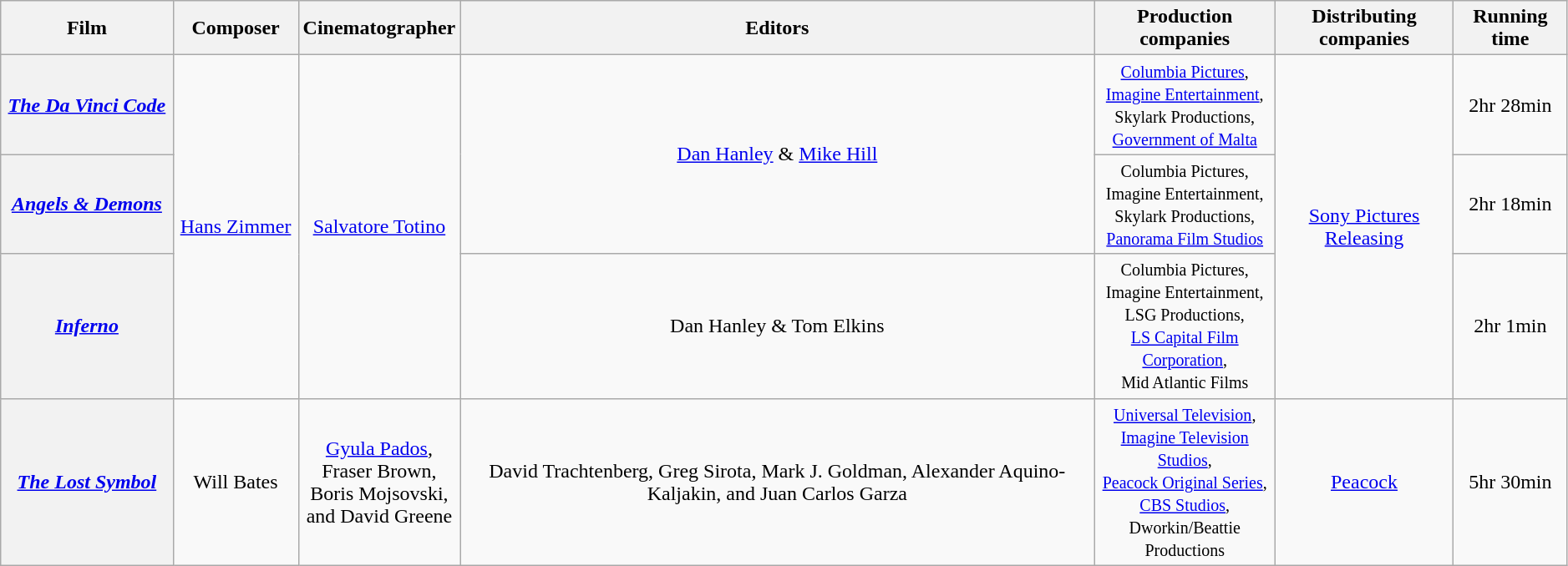<table class="wikitable"  style="text-align:center; width:99%;">
<tr>
<th style="text-align:center; width:11%;">Film</th>
<th style="text-align:center; width:8%">Composer</th>
<th style="text-align:center; width:10%">Cinematographer</th>
<th style="text-align:center;">Editors</th>
<th style="text-align:center;">Production<br>companies</th>
<th style="text-align:center;">Distributing<br>companies</th>
<th style="text-align:center;">Running time</th>
</tr>
<tr>
<th><em><a href='#'>The Da Vinci Code</a></em></th>
<td rowspan="3"><a href='#'>Hans Zimmer</a></td>
<td rowspan="3"><a href='#'>Salvatore Totino</a></td>
<td rowspan="2"><a href='#'>Dan Hanley</a> & <a href='#'>Mike Hill</a></td>
<td><small><a href='#'>Columbia Pictures</a>, <br><a href='#'>Imagine Entertainment</a>, <br>Skylark Productions, <br><a href='#'>Government of Malta</a></small></td>
<td rowspan="3"><a href='#'>Sony Pictures Releasing</a></td>
<td>2hr 28min</td>
</tr>
<tr>
<th><em><a href='#'>Angels & Demons</a></em></th>
<td><small>Columbia Pictures, <br>Imagine Entertainment, <br>Skylark Productions, <br><a href='#'>Panorama Film Studios</a></small></td>
<td>2hr 18min</td>
</tr>
<tr>
<th><em><a href='#'>Inferno</a></em></th>
<td>Dan Hanley & Tom Elkins</td>
<td><small>Columbia Pictures, <br>Imagine Entertainment, <br>LSG Productions, <br><a href='#'>LS Capital Film Corporation</a>, <br>Mid Atlantic Films</small></td>
<td>2hr 1min</td>
</tr>
<tr>
<th><em><a href='#'>The Lost Symbol</a></em></th>
<td>Will Bates</td>
<td><a href='#'>Gyula Pados</a>, Fraser Brown, Boris Mojsovski, and David Greene</td>
<td>David Trachtenberg, Greg Sirota, Mark J. Goldman, Alexander Aquino-Kaljakin, and Juan Carlos Garza</td>
<td><small><a href='#'>Universal Television</a>, <br><a href='#'>Imagine Television Studios</a>, <br><a href='#'>Peacock Original Series</a>, <br><a href='#'>CBS Studios</a>, <br>Dworkin/Beattie Productions</small></td>
<td><a href='#'>Peacock</a></td>
<td>5hr 30min <br></td>
</tr>
</table>
